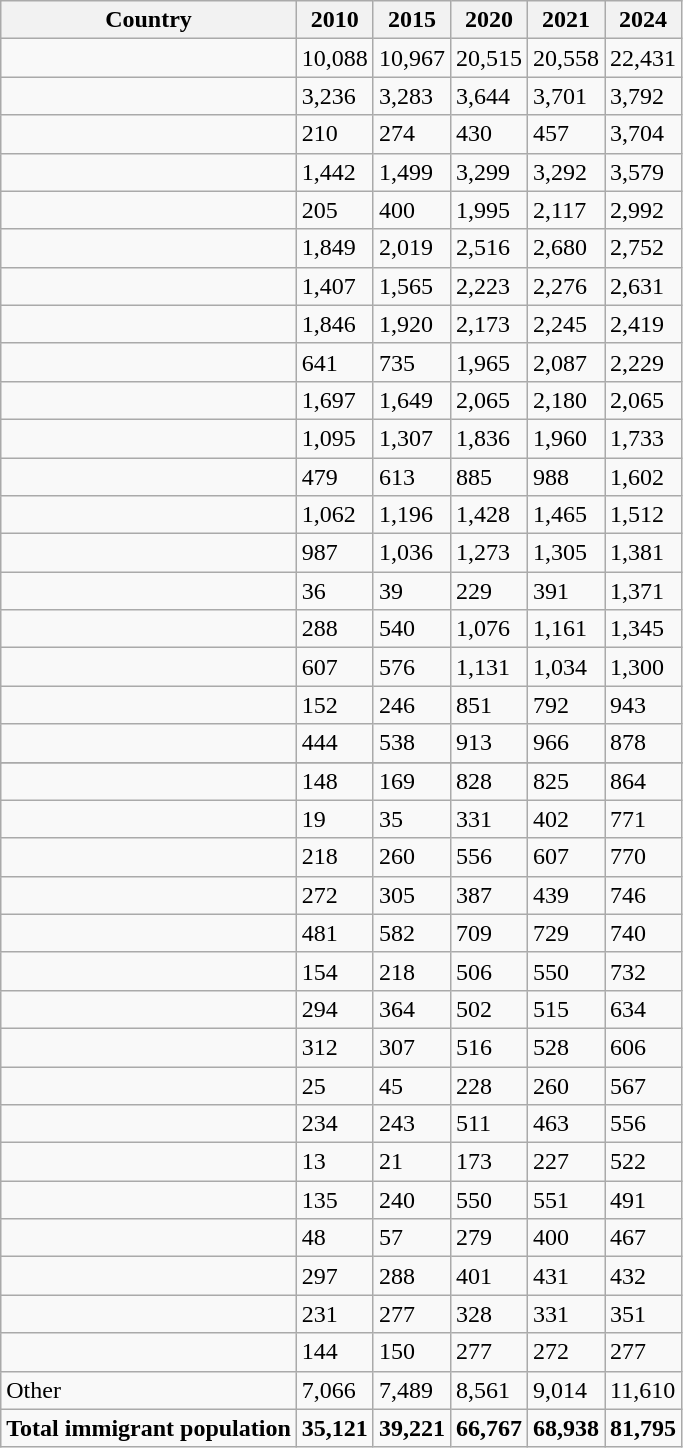<table class="wikitable sortable">
<tr>
<th scope="col">Country</th>
<th>2010</th>
<th>2015</th>
<th>2020</th>
<th>2021</th>
<th>2024</th>
</tr>
<tr>
<td></td>
<td>10,088</td>
<td>10,967</td>
<td>20,515</td>
<td>20,558</td>
<td>22,431</td>
</tr>
<tr>
<td></td>
<td>3,236</td>
<td>3,283</td>
<td>3,644</td>
<td>3,701</td>
<td>3,792</td>
</tr>
<tr>
<td></td>
<td>210</td>
<td>274</td>
<td>430</td>
<td>457</td>
<td>3,704</td>
</tr>
<tr>
<td></td>
<td>1,442</td>
<td>1,499</td>
<td>3,299</td>
<td>3,292</td>
<td>3,579</td>
</tr>
<tr>
<td></td>
<td>205</td>
<td>400</td>
<td>1,995</td>
<td>2,117</td>
<td>2,992</td>
</tr>
<tr>
<td></td>
<td>1,849</td>
<td>2,019</td>
<td>2,516</td>
<td>2,680</td>
<td>2,752</td>
</tr>
<tr>
<td></td>
<td>1,407</td>
<td>1,565</td>
<td>2,223</td>
<td>2,276</td>
<td>2,631</td>
</tr>
<tr>
<td></td>
<td>1,846</td>
<td>1,920</td>
<td>2,173</td>
<td>2,245</td>
<td>2,419</td>
</tr>
<tr>
<td></td>
<td>641</td>
<td>735</td>
<td>1,965</td>
<td>2,087</td>
<td>2,229</td>
</tr>
<tr>
<td></td>
<td>1,697</td>
<td>1,649</td>
<td>2,065</td>
<td>2,180</td>
<td>2,065</td>
</tr>
<tr>
<td></td>
<td>1,095</td>
<td>1,307</td>
<td>1,836</td>
<td>1,960</td>
<td>1,733</td>
</tr>
<tr>
<td></td>
<td>479</td>
<td>613</td>
<td>885</td>
<td>988</td>
<td>1,602</td>
</tr>
<tr>
<td></td>
<td>1,062</td>
<td>1,196</td>
<td>1,428</td>
<td>1,465</td>
<td>1,512</td>
</tr>
<tr>
<td></td>
<td>987</td>
<td>1,036</td>
<td>1,273</td>
<td>1,305</td>
<td>1,381</td>
</tr>
<tr>
<td></td>
<td>36</td>
<td>39</td>
<td>229</td>
<td>391</td>
<td>1,371</td>
</tr>
<tr>
<td></td>
<td>288</td>
<td>540</td>
<td>1,076</td>
<td>1,161</td>
<td>1,345</td>
</tr>
<tr>
<td></td>
<td>607</td>
<td>576</td>
<td>1,131</td>
<td>1,034</td>
<td>1,300</td>
</tr>
<tr>
<td></td>
<td>152</td>
<td>246</td>
<td>851</td>
<td>792</td>
<td>943</td>
</tr>
<tr>
<td></td>
<td>444</td>
<td>538</td>
<td>913</td>
<td>966</td>
<td>878</td>
</tr>
<tr>
</tr>
<tr>
<td></td>
<td>148</td>
<td>169</td>
<td>828</td>
<td>825</td>
<td>864</td>
</tr>
<tr>
<td></td>
<td>19</td>
<td>35</td>
<td>331</td>
<td>402</td>
<td>771</td>
</tr>
<tr>
<td></td>
<td>218</td>
<td>260</td>
<td>556</td>
<td>607</td>
<td>770</td>
</tr>
<tr>
<td></td>
<td>272</td>
<td>305</td>
<td>387</td>
<td>439</td>
<td>746</td>
</tr>
<tr>
<td></td>
<td>481</td>
<td>582</td>
<td>709</td>
<td>729</td>
<td>740</td>
</tr>
<tr>
<td></td>
<td>154</td>
<td>218</td>
<td>506</td>
<td>550</td>
<td>732</td>
</tr>
<tr>
<td></td>
<td>294</td>
<td>364</td>
<td>502</td>
<td>515</td>
<td>634</td>
</tr>
<tr>
<td></td>
<td>312</td>
<td>307</td>
<td>516</td>
<td>528</td>
<td>606</td>
</tr>
<tr>
<td></td>
<td>25</td>
<td>45</td>
<td>228</td>
<td>260</td>
<td>567</td>
</tr>
<tr>
<td></td>
<td>234</td>
<td>243</td>
<td>511</td>
<td>463</td>
<td>556</td>
</tr>
<tr>
<td></td>
<td>13</td>
<td>21</td>
<td>173</td>
<td>227</td>
<td>522</td>
</tr>
<tr>
<td></td>
<td>135</td>
<td>240</td>
<td>550</td>
<td>551</td>
<td>491</td>
</tr>
<tr>
<td></td>
<td>48</td>
<td>57</td>
<td>279</td>
<td>400</td>
<td>467</td>
</tr>
<tr>
<td></td>
<td>297</td>
<td>288</td>
<td>401</td>
<td>431</td>
<td>432</td>
</tr>
<tr>
<td></td>
<td>231</td>
<td>277</td>
<td>328</td>
<td>331</td>
<td>351</td>
</tr>
<tr>
<td></td>
<td>144</td>
<td>150</td>
<td>277</td>
<td>272</td>
<td>277</td>
</tr>
<tr>
<td>Other</td>
<td>7,066</td>
<td>7,489</td>
<td>8,561</td>
<td>9,014</td>
<td>11,610</td>
</tr>
<tr>
<td><strong>Total immigrant population</strong></td>
<td><strong>35,121</strong></td>
<td><strong>39,221</strong></td>
<td><strong>66,767</strong></td>
<td><strong>68,938</strong></td>
<td><strong>81,795</strong></td>
</tr>
</table>
